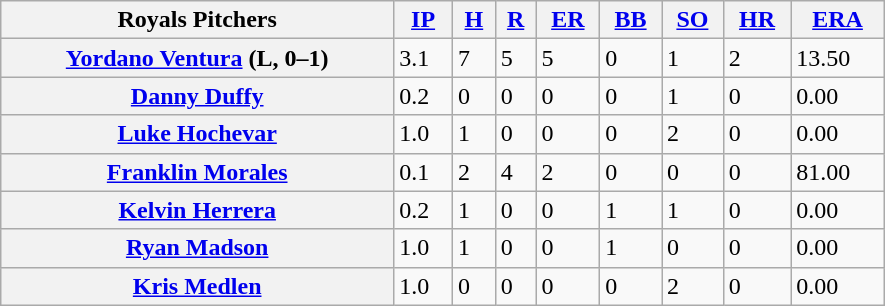<table class="wikitable" style=width:590px;>
<tr>
<th>Royals Pitchers</th>
<th><a href='#'>IP</a></th>
<th><a href='#'>H</a></th>
<th><a href='#'>R</a></th>
<th><a href='#'>ER</a></th>
<th><a href='#'>BB</a></th>
<th><a href='#'>SO</a></th>
<th><a href='#'>HR</a></th>
<th><a href='#'>ERA</a></th>
</tr>
<tr>
<th><a href='#'>Yordano Ventura</a> (L, 0–1)</th>
<td>3.1</td>
<td>7</td>
<td>5</td>
<td>5</td>
<td>0</td>
<td>1</td>
<td>2</td>
<td>13.50</td>
</tr>
<tr>
<th><a href='#'>Danny Duffy</a></th>
<td>0.2</td>
<td>0</td>
<td>0</td>
<td>0</td>
<td>0</td>
<td>1</td>
<td>0</td>
<td>0.00</td>
</tr>
<tr>
<th><a href='#'>Luke Hochevar</a></th>
<td>1.0</td>
<td>1</td>
<td>0</td>
<td>0</td>
<td>0</td>
<td>2</td>
<td>0</td>
<td>0.00</td>
</tr>
<tr>
<th><a href='#'>Franklin Morales</a></th>
<td>0.1</td>
<td>2</td>
<td>4</td>
<td>2</td>
<td>0</td>
<td>0</td>
<td>0</td>
<td>81.00</td>
</tr>
<tr>
<th><a href='#'>Kelvin Herrera</a></th>
<td>0.2</td>
<td>1</td>
<td>0</td>
<td>0</td>
<td>1</td>
<td>1</td>
<td>0</td>
<td>0.00</td>
</tr>
<tr>
<th><a href='#'>Ryan Madson</a></th>
<td>1.0</td>
<td>1</td>
<td>0</td>
<td>0</td>
<td>1</td>
<td>0</td>
<td>0</td>
<td>0.00</td>
</tr>
<tr>
<th><a href='#'>Kris Medlen</a></th>
<td>1.0</td>
<td>0</td>
<td>0</td>
<td>0</td>
<td>0</td>
<td>2</td>
<td>0</td>
<td>0.00</td>
</tr>
</table>
